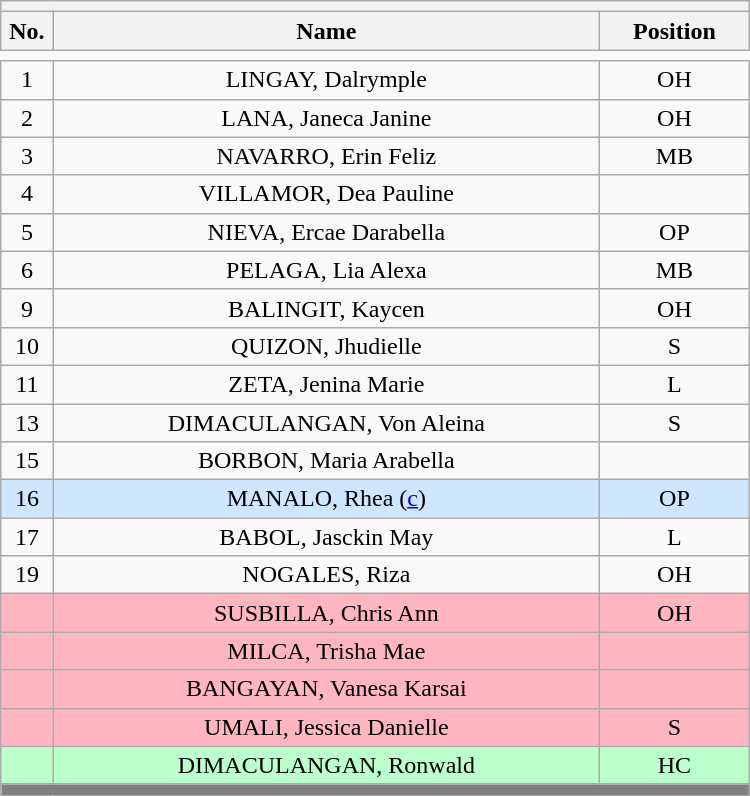<table class='wikitable mw-collapsible mw-collapsed' style='text-align: center; width: 500px; border: none;'>
<tr>
<th style='text-align: left;' colspan=3></th>
</tr>
<tr>
<th style='width: 7%;'>No.</th>
<th>Name</th>
<th style='width: 20%;'>Position</th>
</tr>
<tr>
<td style='border: none;'></td>
</tr>
<tr>
<td>1</td>
<td>LINGAY, Dalrymple</td>
<td>OH</td>
</tr>
<tr>
<td>2</td>
<td>LANA, Janeca Janine</td>
<td>OH</td>
</tr>
<tr>
<td>3</td>
<td>NAVARRO, Erin Feliz</td>
<td>MB</td>
</tr>
<tr>
<td>4</td>
<td>VILLAMOR, Dea Pauline</td>
<td></td>
</tr>
<tr>
<td>5</td>
<td>NIEVA, Ercae Darabella</td>
<td>OP</td>
</tr>
<tr>
<td>6</td>
<td>PELAGA, Lia Alexa</td>
<td>MB</td>
</tr>
<tr>
<td>9</td>
<td>BALINGIT, Kaycen</td>
<td>OH</td>
</tr>
<tr>
<td>10</td>
<td>QUIZON, Jhudielle</td>
<td>S</td>
</tr>
<tr>
<td>11</td>
<td>ZETA, Jenina Marie</td>
<td>L</td>
</tr>
<tr>
<td>13</td>
<td>DIMACULANGAN, Von Aleina</td>
<td>S</td>
</tr>
<tr>
<td>15</td>
<td>BORBON, Maria Arabella</td>
<td></td>
</tr>
<tr bgcolor=#D0E6FF>
<td>16</td>
<td>MANALO, Rhea (<a href='#'>c</a>)</td>
<td>OP</td>
</tr>
<tr>
<td>17</td>
<td>BABOL, Jasckin May</td>
<td>L</td>
</tr>
<tr>
<td>19</td>
<td>NOGALES, Riza</td>
<td>OH</td>
</tr>
<tr bgcolor=#FFB6C1>
<td></td>
<td>SUSBILLA, Chris Ann</td>
<td>OH</td>
</tr>
<tr bgcolor=#FFB6C1>
<td></td>
<td>MILCA, Trisha Mae</td>
<td></td>
</tr>
<tr bgcolor=#FFB6C1>
<td></td>
<td>BANGAYAN, Vanesa Karsai</td>
<td></td>
</tr>
<tr bgcolor=#FFB6C1>
<td></td>
<td>UMALI, Jessica Danielle</td>
<td>S</td>
</tr>
<tr bgcolor=#BBFFCC>
<td></td>
<td>DIMACULANGAN, Ronwald</td>
<td>HC</td>
</tr>
<tr>
<th style='background: grey;' colspan=3></th>
</tr>
</table>
